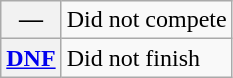<table class="wikitable">
<tr>
<th scope="row">—</th>
<td>Did not compete</td>
</tr>
<tr>
<th scope="row"><a href='#'>DNF</a></th>
<td>Did not finish</td>
</tr>
</table>
